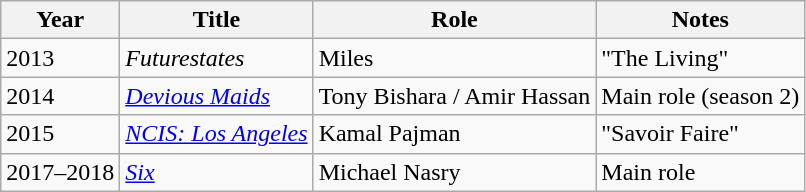<table class="wikitable sortable">
<tr>
<th>Year</th>
<th>Title</th>
<th>Role</th>
<th class="unsortable">Notes</th>
</tr>
<tr>
<td>2013</td>
<td><em>Futurestates</em></td>
<td>Miles</td>
<td>"The Living"</td>
</tr>
<tr>
<td>2014</td>
<td><em><a href='#'>Devious Maids</a></em></td>
<td>Tony Bishara / Amir Hassan</td>
<td>Main role (season 2)</td>
</tr>
<tr>
<td>2015</td>
<td><em><a href='#'>NCIS: Los Angeles</a></em></td>
<td>Kamal Pajman</td>
<td>"Savoir Faire"</td>
</tr>
<tr>
<td>2017–2018</td>
<td><em><a href='#'>Six</a></em></td>
<td>Michael Nasry</td>
<td>Main role</td>
</tr>
</table>
